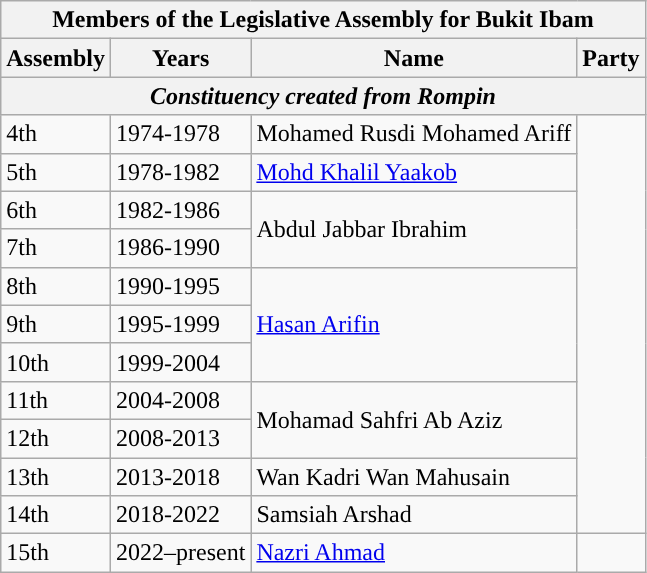<table class="wikitable">
<tr>
<th colspan="4">Members of the Legislative Assembly for Bukit Ibam</th>
</tr>
<tr>
<th>Assembly</th>
<th>Years</th>
<th>Name</th>
<th>Party</th>
</tr>
<tr>
<th colspan="4"><em>Constituency created from Rompin</em></th>
</tr>
<tr>
<td>4th</td>
<td>1974-1978</td>
<td>Mohamed Rusdi Mohamed Ariff</td>
<td rowspan="11"></td>
</tr>
<tr>
<td>5th</td>
<td>1978-1982</td>
<td><a href='#'>Mohd Khalil Yaakob</a></td>
</tr>
<tr>
<td>6th</td>
<td>1982-1986</td>
<td rowspan="2">Abdul Jabbar Ibrahim</td>
</tr>
<tr>
<td>7th</td>
<td>1986-1990</td>
</tr>
<tr>
<td>8th</td>
<td>1990-1995</td>
<td rowspan="3"><a href='#'>Hasan Arifin</a></td>
</tr>
<tr>
<td>9th</td>
<td>1995-1999</td>
</tr>
<tr>
<td>10th</td>
<td>1999-2004</td>
</tr>
<tr>
<td>11th</td>
<td>2004-2008</td>
<td rowspan="2">Mohamad Sahfri Ab Aziz</td>
</tr>
<tr>
<td>12th</td>
<td>2008-2013</td>
</tr>
<tr>
<td>13th</td>
<td>2013-2018</td>
<td>Wan Kadri Wan Mahusain</td>
</tr>
<tr>
<td>14th</td>
<td>2018-2022</td>
<td>Samsiah Arshad</td>
</tr>
<tr>
<td>15th</td>
<td>2022–present</td>
<td><a href='#'>Nazri Ahmad</a></td>
<td></td>
</tr>
</table>
